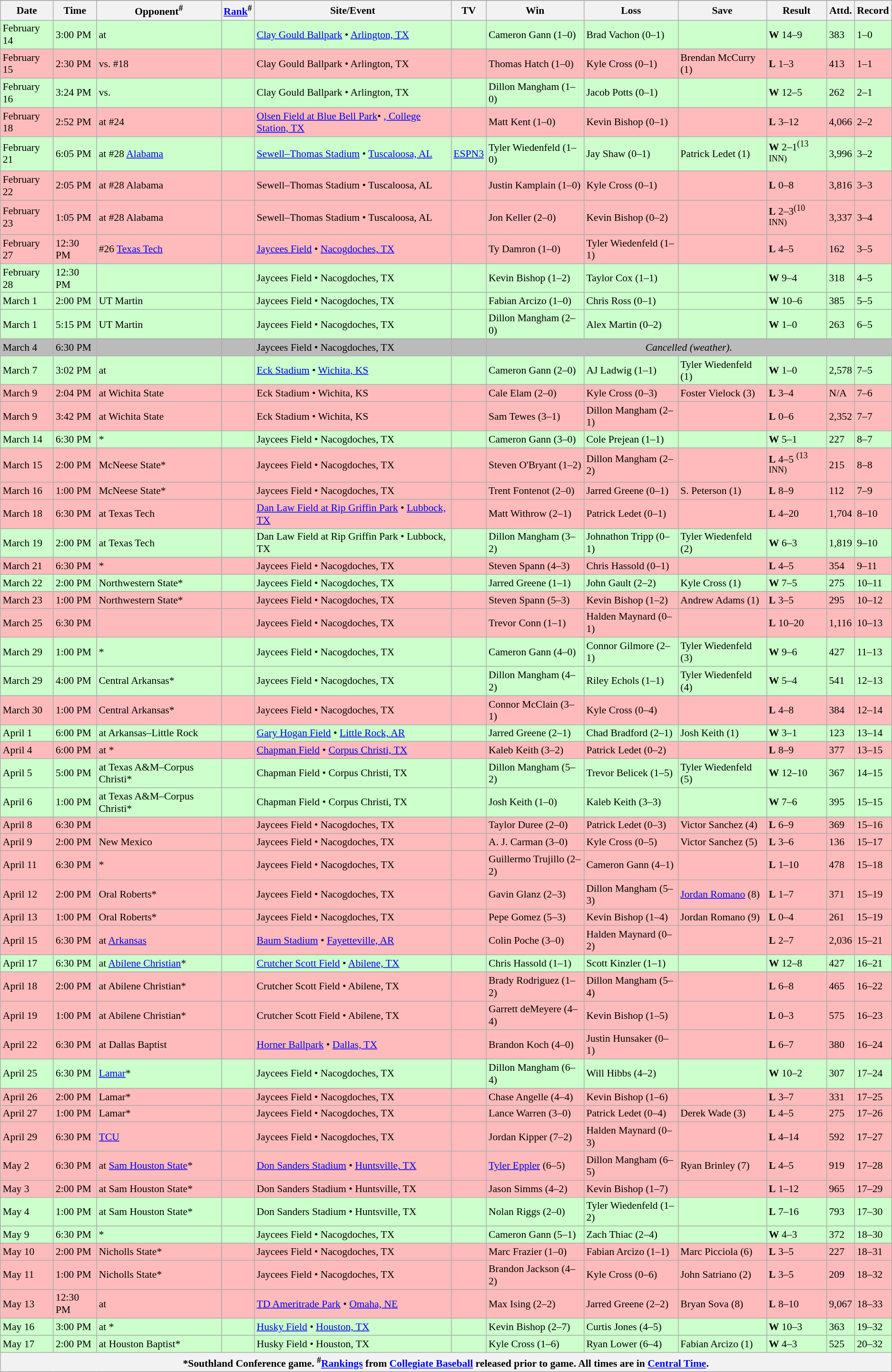<table class="wikitable" style="font-size:90%">
<tr>
</tr>
<tr>
<th>Date</th>
<th>Time</th>
<th>Opponent<sup>#</sup></th>
<th><a href='#'>Rank</a><sup>#</sup></th>
<th>Site/Event</th>
<th>TV</th>
<th>Win</th>
<th>Loss</th>
<th>Save</th>
<th>Result</th>
<th>Attd.</th>
<th>Record</th>
</tr>
<tr bgcolor="ccffcc">
<td>February 14</td>
<td>3:00 PM</td>
<td>at </td>
<td></td>
<td><a href='#'>Clay Gould Ballpark</a> • <a href='#'>Arlington, TX</a></td>
<td></td>
<td>Cameron Gann (1–0)</td>
<td>Brad Vachon (0–1)</td>
<td></td>
<td><strong>W</strong> 14–9</td>
<td>383</td>
<td>1–0</td>
</tr>
<tr bgcolor="ffbbbb">
<td>February 15</td>
<td>2:30 PM</td>
<td>vs. #18 </td>
<td></td>
<td>Clay Gould Ballpark • Arlington, TX</td>
<td></td>
<td>Thomas Hatch (1–0)</td>
<td>Kyle Cross (0–1)</td>
<td>Brendan McCurry (1)</td>
<td><strong>L</strong> 1–3</td>
<td>413</td>
<td>1–1</td>
</tr>
<tr bgcolor="ccffcc">
<td>February 16</td>
<td>3:24 PM</td>
<td>vs. </td>
<td></td>
<td>Clay Gould Ballpark • Arlington, TX</td>
<td></td>
<td>Dillon Mangham (1–0)</td>
<td>Jacob Potts (0–1)</td>
<td></td>
<td><strong>W</strong> 12–5</td>
<td>262</td>
<td>2–1</td>
</tr>
<tr bgcolor="ffbbbb">
<td>February 18</td>
<td>2:52 PM</td>
<td>at #24 </td>
<td></td>
<td><a href='#'>Olsen Field at Blue Bell Park</a>• <a href='#'>, College Station, TX</a></td>
<td></td>
<td>Matt Kent (1–0)</td>
<td>Kevin Bishop (0–1)</td>
<td></td>
<td><strong>L</strong> 3–12</td>
<td>4,066</td>
<td>2–2</td>
</tr>
<tr bgcolor="ccffcc">
<td>February 21</td>
<td>6:05 PM</td>
<td>at #28 <a href='#'>Alabama</a></td>
<td></td>
<td><a href='#'>Sewell–Thomas Stadium</a> • <a href='#'>Tuscaloosa, AL</a></td>
<td><a href='#'>ESPN3</a></td>
<td>Tyler Wiedenfeld (1–0)</td>
<td>Jay Shaw (0–1)</td>
<td>Patrick Ledet (1)</td>
<td><strong>W</strong> 2–1<sup>(13 INN)</sup></td>
<td>3,996</td>
<td>3–2</td>
</tr>
<tr bgcolor="ffbbbb">
<td>February 22</td>
<td>2:05 PM</td>
<td>at #28 Alabama</td>
<td></td>
<td>Sewell–Thomas Stadium • Tuscaloosa, AL</td>
<td></td>
<td>Justin Kamplain (1–0)</td>
<td>Kyle Cross (0–1)</td>
<td></td>
<td><strong>L</strong> 0–8</td>
<td>3,816</td>
<td>3–3</td>
</tr>
<tr bgcolor="ffbbbb">
<td>February 23</td>
<td>1:05 PM</td>
<td>at #28 Alabama</td>
<td></td>
<td>Sewell–Thomas Stadium • Tuscaloosa, AL</td>
<td></td>
<td>Jon Keller (2–0)</td>
<td>Kevin Bishop (0–2)</td>
<td></td>
<td><strong>L</strong> 2–3<sup>(10 INN)</sup></td>
<td>3,337</td>
<td>3–4</td>
</tr>
<tr bgcolor="ffbbbb">
<td>February 27</td>
<td>12:30 PM</td>
<td>#26 <a href='#'>Texas Tech</a></td>
<td></td>
<td><a href='#'>Jaycees Field</a> • <a href='#'>Nacogdoches, TX</a></td>
<td></td>
<td>Ty Damron (1–0)</td>
<td>Tyler Wiedenfeld (1–1)</td>
<td></td>
<td><strong>L</strong> 4–5</td>
<td>162</td>
<td>3–5</td>
</tr>
<tr bgcolor="ccffcc">
<td>February 28</td>
<td>12:30 PM</td>
<td></td>
<td></td>
<td>Jaycees Field • Nacogdoches, TX</td>
<td></td>
<td>Kevin Bishop (1–2)</td>
<td>Taylor Cox (1–1)</td>
<td></td>
<td><strong>W</strong> 9–4</td>
<td>318</td>
<td>4–5</td>
</tr>
<tr bgcolor="ccffcc">
<td>March 1</td>
<td>2:00 PM</td>
<td>UT Martin</td>
<td></td>
<td>Jaycees Field • Nacogdoches, TX</td>
<td></td>
<td>Fabian Arcizo (1–0)</td>
<td>Chris Ross (0–1)</td>
<td></td>
<td><strong>W</strong> 10–6</td>
<td>385</td>
<td>5–5</td>
</tr>
<tr bgcolor="ccffcc">
<td>March 1</td>
<td>5:15 PM</td>
<td>UT Martin</td>
<td></td>
<td>Jaycees Field • Nacogdoches, TX</td>
<td></td>
<td>Dillon Mangham (2–0)</td>
<td>Alex Martin (0–2)</td>
<td></td>
<td><strong>W</strong> 1–0</td>
<td>263</td>
<td>6–5</td>
</tr>
<tr bgcolor="bbbbbb">
<td>March 4</td>
<td>6:30 PM</td>
<td></td>
<td></td>
<td>Jaycees Field • Nacogdoches, TX</td>
<td></td>
<td colspan="6" align="center"><em>Cancelled (weather).</em></td>
</tr>
<tr bgcolor="ccffcc">
<td>March 7</td>
<td>3:02 PM</td>
<td>at </td>
<td></td>
<td><a href='#'>Eck Stadium</a> • <a href='#'>Wichita, KS</a></td>
<td></td>
<td>Cameron Gann (2–0)</td>
<td>AJ Ladwig (1–1)</td>
<td>Tyler Wiedenfeld (1)</td>
<td><strong>W</strong> 1–0</td>
<td>2,578</td>
<td>7–5</td>
</tr>
<tr bgcolor="ffbbbb">
<td>March 9</td>
<td>2:04 PM</td>
<td>at Wichita State</td>
<td></td>
<td>Eck Stadium • Wichita, KS</td>
<td></td>
<td>Cale Elam (2–0)</td>
<td>Kyle Cross (0–3)</td>
<td>Foster Vielock (3)</td>
<td><strong>L</strong> 3–4</td>
<td>N/A</td>
<td>7–6</td>
</tr>
<tr bgcolor="ffbbbb">
<td>March 9</td>
<td>3:42 PM</td>
<td>at Wichita State</td>
<td></td>
<td>Eck Stadium • Wichita, KS</td>
<td></td>
<td>Sam Tewes (3–1)</td>
<td>Dillon Mangham (2–1)</td>
<td></td>
<td><strong>L</strong> 0–6</td>
<td>2,352</td>
<td>7–7</td>
</tr>
<tr bgcolor="ccffcc">
<td>March 14</td>
<td>6:30 PM</td>
<td>*</td>
<td></td>
<td>Jaycees Field • Nacogdoches, TX</td>
<td></td>
<td>Cameron Gann (3–0)</td>
<td>Cole Prejean (1–1)</td>
<td></td>
<td><strong>W</strong> 5–1</td>
<td>227</td>
<td>8–7</td>
</tr>
<tr bgcolor="ffbbbb">
<td>March 15</td>
<td>2:00 PM</td>
<td>McNeese State*</td>
<td></td>
<td>Jaycees Field • Nacogdoches, TX</td>
<td></td>
<td>Steven O'Bryant (1–2)</td>
<td>Dillon Mangham (2–2)</td>
<td></td>
<td><strong>L</strong> 4–5 <sup>(13 INN)</sup></td>
<td>215</td>
<td>8–8</td>
</tr>
<tr bgcolor="ffbbbb">
<td>March 16</td>
<td>1:00 PM</td>
<td>McNeese State*</td>
<td></td>
<td>Jaycees Field • Nacogdoches, TX</td>
<td></td>
<td>Trent Fontenot (2–0)</td>
<td>Jarred Greene (0–1)</td>
<td>S. Peterson (1)</td>
<td><strong>L</strong> 8–9</td>
<td>112</td>
<td>7–9</td>
</tr>
<tr bgcolor="ffbbbb">
<td>March 18</td>
<td>6:30 PM</td>
<td>at Texas Tech</td>
<td></td>
<td><a href='#'>Dan Law Field at Rip Griffin Park</a> • <a href='#'>Lubbock, TX</a></td>
<td></td>
<td>Matt Withrow (2–1)</td>
<td>Patrick Ledet (0–1)</td>
<td></td>
<td><strong>L</strong> 4–20</td>
<td>1,704</td>
<td>8–10</td>
</tr>
<tr bgcolor="ccffcc">
<td>March 19</td>
<td>2:00 PM</td>
<td>at Texas Tech</td>
<td></td>
<td>Dan Law Field at Rip Griffin Park • Lubbock, TX</td>
<td></td>
<td>Dillon Mangham (3–2)</td>
<td>Johnathon Tripp (0–1)</td>
<td>Tyler Wiedenfeld (2)</td>
<td><strong>W</strong> 6–3</td>
<td>1,819</td>
<td>9–10</td>
</tr>
<tr bgcolor="ffbbbb">
<td>March 21</td>
<td>6:30 PM</td>
<td>*</td>
<td></td>
<td>Jaycees Field • Nacogdoches, TX</td>
<td></td>
<td>Steven Spann (4–3)</td>
<td>Chris Hassold (0–1)</td>
<td></td>
<td><strong>L</strong> 4–5</td>
<td>354</td>
<td>9–11</td>
</tr>
<tr bgcolor="ccffcc">
<td>March 22</td>
<td>2:00 PM</td>
<td>Northwestern State*</td>
<td></td>
<td>Jaycees Field • Nacogdoches, TX</td>
<td></td>
<td>Jarred Greene (1–1)</td>
<td>John Gault (2–2)</td>
<td>Kyle Cross (1)</td>
<td><strong>W</strong> 7–5</td>
<td>275</td>
<td>10–11</td>
</tr>
<tr bgcolor="ffbbbb">
<td>March 23</td>
<td>1:00 PM</td>
<td>Northwestern State*</td>
<td></td>
<td>Jaycees Field • Nacogdoches, TX</td>
<td></td>
<td>Steven Spann (5–3)</td>
<td>Kevin Bishop (1–2)</td>
<td>Andrew Adams (1)</td>
<td><strong>L</strong> 3–5</td>
<td>295</td>
<td>10–12</td>
</tr>
<tr bgcolor="ffbbbb">
<td>March 25</td>
<td>6:30 PM</td>
<td></td>
<td></td>
<td>Jaycees Field • Nacogdoches, TX</td>
<td></td>
<td>Trevor Conn (1–1)</td>
<td>Halden Maynard (0–1)</td>
<td></td>
<td><strong>L</strong> 10–20</td>
<td>1,116</td>
<td>10–13</td>
</tr>
<tr bgcolor="ccffcc">
<td>March 29</td>
<td>1:00 PM</td>
<td>*</td>
<td></td>
<td>Jaycees Field • Nacogdoches, TX</td>
<td></td>
<td>Cameron Gann (4–0)</td>
<td>Connor Gilmore (2–1)</td>
<td>Tyler Wiedenfeld (3)</td>
<td><strong>W</strong> 9–6</td>
<td>427</td>
<td>11–13</td>
</tr>
<tr bgcolor="ccffcc">
<td>March 29</td>
<td>4:00 PM</td>
<td>Central Arkansas*</td>
<td></td>
<td>Jaycees Field • Nacogdoches, TX</td>
<td></td>
<td>Dillon Mangham (4–2)</td>
<td>Riley Echols (1–1)</td>
<td>Tyler Wiedenfeld (4)</td>
<td><strong>W</strong> 5–4</td>
<td>541</td>
<td>12–13</td>
</tr>
<tr bgcolor="ffbbbb">
<td>March 30</td>
<td>1:00 PM</td>
<td>Central Arkansas*</td>
<td></td>
<td>Jaycees Field • Nacogdoches, TX</td>
<td></td>
<td>Connor McClain (3–1)</td>
<td>Kyle Cross (0–4)</td>
<td></td>
<td><strong>L</strong> 4–8</td>
<td>384</td>
<td>12–14</td>
</tr>
<tr bgcolor="ccffcc">
<td>April 1</td>
<td>6:00 PM</td>
<td>at Arkansas–Little Rock</td>
<td></td>
<td><a href='#'>Gary Hogan Field</a> • <a href='#'>Little Rock, AR</a></td>
<td></td>
<td>Jarred Greene (2–1)</td>
<td>Chad Bradford (2–1)</td>
<td>Josh Keith (1)</td>
<td><strong>W</strong> 3–1</td>
<td>123</td>
<td>13–14</td>
</tr>
<tr bgcolor="ffbbbb">
<td>April 4</td>
<td>6:00 PM</td>
<td>at *</td>
<td></td>
<td><a href='#'>Chapman Field</a> • <a href='#'>Corpus Christi, TX</a></td>
<td></td>
<td>Kaleb Keith (3–2)</td>
<td>Patrick Ledet (0–2)</td>
<td></td>
<td><strong>L</strong> 8–9</td>
<td>377</td>
<td>13–15</td>
</tr>
<tr bgcolor="ccffcc">
<td>April 5</td>
<td>5:00 PM</td>
<td>at Texas A&M–Corpus Christi*</td>
<td></td>
<td>Chapman Field • Corpus Christi, TX</td>
<td></td>
<td>Dillon Mangham (5–2)</td>
<td>Trevor Belicek (1–5)</td>
<td>Tyler Wiedenfeld (5)</td>
<td><strong>W</strong> 12–10</td>
<td>367</td>
<td>14–15</td>
</tr>
<tr bgcolor="ccffcc">
<td>April 6</td>
<td>1:00 PM</td>
<td>at Texas A&M–Corpus Christi*</td>
<td></td>
<td>Chapman Field • Corpus Christi, TX</td>
<td></td>
<td>Josh Keith (1–0)</td>
<td>Kaleb Keith (3–3)</td>
<td></td>
<td><strong>W</strong> 7–6</td>
<td>395</td>
<td>15–15</td>
</tr>
<tr bgcolor="ffbbbb">
<td>April 8</td>
<td>6:30 PM</td>
<td></td>
<td></td>
<td>Jaycees Field • Nacogdoches, TX</td>
<td></td>
<td>Taylor Duree (2–0)</td>
<td>Patrick Ledet (0–3)</td>
<td>Victor Sanchez (4)</td>
<td><strong>L</strong> 6–9</td>
<td>369</td>
<td>15–16</td>
</tr>
<tr bgcolor="ffbbbb">
<td>April 9</td>
<td>2:00 PM</td>
<td>New Mexico</td>
<td></td>
<td>Jaycees Field • Nacogdoches, TX</td>
<td></td>
<td>A. J. Carman (3–0)</td>
<td>Kyle Cross (0–5)</td>
<td>Victor Sanchez (5)</td>
<td><strong>L</strong> 3–6</td>
<td>136</td>
<td>15–17</td>
</tr>
<tr bgcolor="ffbbbb">
<td>April 11</td>
<td>6:30 PM</td>
<td>*</td>
<td></td>
<td>Jaycees Field • Nacogdoches, TX</td>
<td></td>
<td>Guillermo Trujillo (2–2)</td>
<td>Cameron Gann (4–1)</td>
<td></td>
<td><strong>L</strong> 1–10</td>
<td>478</td>
<td>15–18</td>
</tr>
<tr bgcolor="ffbbbb">
<td>April 12</td>
<td>2:00 PM</td>
<td>Oral Roberts*</td>
<td></td>
<td>Jaycees Field • Nacogdoches, TX</td>
<td></td>
<td>Gavin Glanz (2–3)</td>
<td>Dillon Mangham (5–3)</td>
<td><a href='#'>Jordan Romano</a> (8)</td>
<td><strong>L</strong> 1–7</td>
<td>371</td>
<td>15–19</td>
</tr>
<tr bgcolor="ffbbbb">
<td>April 13</td>
<td>1:00 PM</td>
<td>Oral Roberts*</td>
<td></td>
<td>Jaycees Field • Nacogdoches, TX</td>
<td></td>
<td>Pepe Gomez (5–3)</td>
<td>Kevin Bishop (1–4)</td>
<td>Jordan Romano (9)</td>
<td><strong>L</strong> 0–4</td>
<td>261</td>
<td>15–19</td>
</tr>
<tr bgcolor="ffbbbb">
<td>April 15</td>
<td>6:30 PM</td>
<td>at <a href='#'>Arkansas</a></td>
<td></td>
<td><a href='#'>Baum Stadium</a> • <a href='#'>Fayetteville, AR</a></td>
<td></td>
<td>Colin Poche (3–0)</td>
<td>Halden Maynard (0–2)</td>
<td></td>
<td><strong>L</strong> 2–7</td>
<td>2,036</td>
<td>15–21</td>
</tr>
<tr bgcolor="ccffcc">
<td>April 17</td>
<td>6:30 PM</td>
<td>at <a href='#'>Abilene Christian</a>*</td>
<td></td>
<td><a href='#'>Crutcher Scott Field</a> • <a href='#'>Abilene, TX</a></td>
<td></td>
<td>Chris Hassold (1–1)</td>
<td>Scott Kinzler (1–1)</td>
<td></td>
<td><strong>W</strong> 12–8</td>
<td>427</td>
<td>16–21</td>
</tr>
<tr bgcolor="ffbbbb">
<td>April 18</td>
<td>2:00 PM</td>
<td>at Abilene Christian*</td>
<td></td>
<td>Crutcher Scott Field • Abilene, TX</td>
<td></td>
<td>Brady Rodriguez (1–2)</td>
<td>Dillon Mangham (5–4)</td>
<td></td>
<td><strong>L</strong> 6–8</td>
<td>465</td>
<td>16–22</td>
</tr>
<tr bgcolor="ffbbbb">
<td>April 19</td>
<td>1:00 PM</td>
<td>at Abilene Christian*</td>
<td></td>
<td>Crutcher Scott Field • Abilene, TX</td>
<td></td>
<td>Garrett deMeyere (4–4)</td>
<td>Kevin Bishop (1–5)</td>
<td></td>
<td><strong>L</strong> 0–3</td>
<td>575</td>
<td>16–23</td>
</tr>
<tr bgcolor="ffbbbb">
<td>April 22</td>
<td>6:30 PM</td>
<td>at Dallas Baptist</td>
<td></td>
<td><a href='#'>Horner Ballpark</a> • <a href='#'>Dallas, TX</a></td>
<td></td>
<td>Brandon Koch (4–0)</td>
<td>Justin Hunsaker (0–1)</td>
<td></td>
<td><strong>L</strong> 6–7</td>
<td>380</td>
<td>16–24</td>
</tr>
<tr bgcolor="ccffcc">
<td>April 25</td>
<td>6:30 PM</td>
<td><a href='#'>Lamar</a>*</td>
<td></td>
<td>Jaycees Field • Nacogdoches, TX</td>
<td></td>
<td>Dillon Mangham (6–4)</td>
<td>Will Hibbs (4–2)</td>
<td></td>
<td><strong>W</strong> 10–2</td>
<td>307</td>
<td>17–24</td>
</tr>
<tr bgcolor="ffbbbb">
<td>April 26</td>
<td>2:00 PM</td>
<td>Lamar*</td>
<td></td>
<td>Jaycees Field • Nacogdoches, TX</td>
<td></td>
<td>Chase Angelle (4–4)</td>
<td>Kevin Bishop (1–6)</td>
<td></td>
<td><strong>L</strong> 3–7</td>
<td>331</td>
<td>17–25</td>
</tr>
<tr bgcolor="ffbbbb">
<td>April 27</td>
<td>1:00 PM</td>
<td>Lamar*</td>
<td></td>
<td>Jaycees Field • Nacogdoches, TX</td>
<td></td>
<td>Lance Warren (3–0)</td>
<td>Patrick Ledet (0–4)</td>
<td>Derek Wade (3)</td>
<td><strong>L</strong> 4–5</td>
<td>275</td>
<td>17–26</td>
</tr>
<tr bgcolor="ffbbbb">
<td>April 29</td>
<td>6:30 PM</td>
<td><a href='#'>TCU</a></td>
<td></td>
<td>Jaycees Field • Nacogdoches, TX</td>
<td></td>
<td>Jordan Kipper (7–2)</td>
<td>Halden Maynard (0–3)</td>
<td></td>
<td><strong>L</strong> 4–14</td>
<td>592</td>
<td>17–27</td>
</tr>
<tr bgcolor="ffbbbb">
<td>May 2</td>
<td>6:30 PM</td>
<td>at <a href='#'>Sam Houston State</a>*</td>
<td></td>
<td><a href='#'>Don Sanders Stadium</a> • <a href='#'>Huntsville, TX</a></td>
<td></td>
<td><a href='#'>Tyler Eppler</a> (6–5)</td>
<td>Dillon Mangham (6–5)</td>
<td>Ryan Brinley (7)</td>
<td><strong>L</strong> 4–5</td>
<td>919</td>
<td>17–28</td>
</tr>
<tr bgcolor="ffbbbb">
<td>May 3</td>
<td>2:00 PM</td>
<td>at Sam Houston State*</td>
<td></td>
<td>Don Sanders Stadium • Huntsville, TX</td>
<td></td>
<td>Jason Simms (4–2)</td>
<td>Kevin Bishop (1–7)</td>
<td></td>
<td><strong>L</strong> 1–12</td>
<td>965</td>
<td>17–29</td>
</tr>
<tr bgcolor="ccffcc">
<td>May 4</td>
<td>1:00 PM</td>
<td>at Sam Houston State*</td>
<td></td>
<td>Don Sanders Stadium • Huntsville, TX</td>
<td></td>
<td>Nolan Riggs (2–0)</td>
<td>Tyler Wiedenfeld (1–2)</td>
<td></td>
<td><strong>L</strong> 7–16</td>
<td>793</td>
<td>17–30</td>
</tr>
<tr bgcolor="ccffcc">
<td>May 9</td>
<td>6:30 PM</td>
<td>*</td>
<td></td>
<td>Jaycees Field • Nacogdoches, TX</td>
<td></td>
<td>Cameron Gann (5–1)</td>
<td>Zach Thiac (2–4)</td>
<td></td>
<td><strong>W</strong> 4–3</td>
<td>372</td>
<td>18–30</td>
</tr>
<tr bgcolor="ffbbbb">
<td>May 10</td>
<td>2:00 PM</td>
<td>Nicholls State*</td>
<td></td>
<td>Jaycees Field • Nacogdoches, TX</td>
<td></td>
<td>Marc Frazier (1–0)</td>
<td>Fabian Arcizo (1–1)</td>
<td>Marc Picciola (6)</td>
<td><strong>L</strong> 3–5</td>
<td>227</td>
<td>18–31</td>
</tr>
<tr bgcolor="ffbbbb">
<td>May 11</td>
<td>1:00 PM</td>
<td>Nicholls State*</td>
<td></td>
<td>Jaycees Field • Nacogdoches, TX</td>
<td></td>
<td>Brandon Jackson (4–2)</td>
<td>Kyle Cross (0–6)</td>
<td>John Satriano (2)</td>
<td><strong>L</strong> 3–5</td>
<td>209</td>
<td>18–32</td>
</tr>
<tr bgcolor="ffbbbb">
<td>May 13</td>
<td>12:30 PM</td>
<td>at </td>
<td></td>
<td><a href='#'>TD Ameritrade Park</a> • <a href='#'>Omaha, NE</a></td>
<td></td>
<td>Max Ising (2–2)</td>
<td>Jarred Greene (2–2)</td>
<td>Bryan Sova (8)</td>
<td><strong>L</strong> 8–10</td>
<td>9,067</td>
<td>18–33</td>
</tr>
<tr bgcolor="ccffcc">
<td>May 16</td>
<td>3:00 PM</td>
<td>at *</td>
<td></td>
<td><a href='#'>Husky Field</a> • <a href='#'>Houston, TX</a></td>
<td></td>
<td>Kevin Bishop (2–7)</td>
<td>Curtis Jones (4–5)</td>
<td></td>
<td><strong>W</strong> 10–3</td>
<td>363</td>
<td>19–32</td>
</tr>
<tr bgcolor="ccffcc">
<td>May 17</td>
<td>2:00 PM</td>
<td>at Houston Baptist*</td>
<td></td>
<td>Husky Field • Houston, TX</td>
<td></td>
<td>Kyle Cross (1–6)</td>
<td>Ryan Lower (6–4)</td>
<td>Fabian Arcizo (1)</td>
<td><strong>W</strong> 4–3</td>
<td>525</td>
<td>20–32</td>
</tr>
<tr>
<th colspan="12">*Southland Conference game. <sup>#</sup><a href='#'>Rankings</a> from <a href='#'>Collegiate Baseball</a> released prior to game. All times are in <a href='#'>Central Time</a>.</th>
</tr>
</table>
